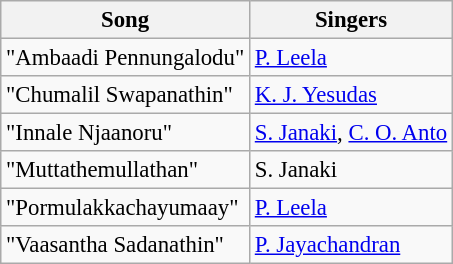<table class="wikitable" style="font-size:95%;">
<tr>
<th>Song</th>
<th>Singers</th>
</tr>
<tr>
<td>"Ambaadi Pennungalodu"</td>
<td><a href='#'>P. Leela</a></td>
</tr>
<tr>
<td>"Chumalil Swapanathin"</td>
<td><a href='#'>K. J. Yesudas</a></td>
</tr>
<tr>
<td>"Innale Njaanoru"</td>
<td><a href='#'>S. Janaki</a>, <a href='#'>C. O. Anto</a></td>
</tr>
<tr>
<td>"Muttathemullathan"</td>
<td>S. Janaki</td>
</tr>
<tr>
<td>"Pormulakkachayumaay"</td>
<td><a href='#'>P. Leela</a></td>
</tr>
<tr>
<td>"Vaasantha Sadanathin"</td>
<td><a href='#'>P. Jayachandran</a></td>
</tr>
</table>
